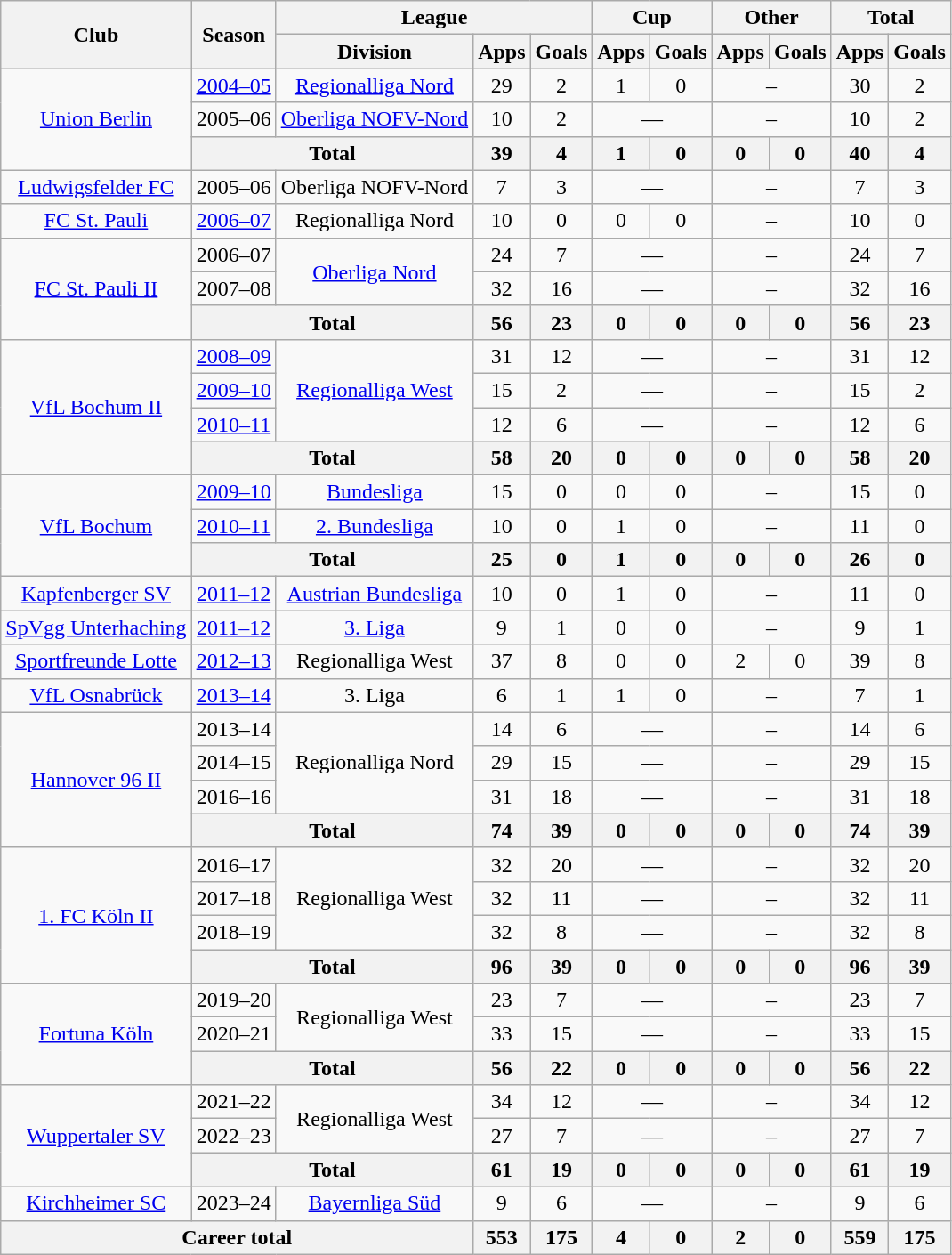<table class="wikitable" style="text-align:center">
<tr>
<th rowspan="2">Club</th>
<th rowspan="2">Season</th>
<th colspan="3">League</th>
<th colspan="2">Cup</th>
<th colspan="2">Other</th>
<th colspan="2">Total</th>
</tr>
<tr>
<th>Division</th>
<th>Apps</th>
<th>Goals</th>
<th>Apps</th>
<th>Goals</th>
<th>Apps</th>
<th>Goals</th>
<th>Apps</th>
<th>Goals</th>
</tr>
<tr>
<td rowspan="3"><a href='#'>Union Berlin</a></td>
<td><a href='#'>2004–05</a></td>
<td><a href='#'>Regionalliga Nord</a></td>
<td>29</td>
<td>2</td>
<td>1</td>
<td>0</td>
<td colspan="2">–</td>
<td>30</td>
<td>2</td>
</tr>
<tr>
<td>2005–06</td>
<td><a href='#'>Oberliga NOFV-Nord</a></td>
<td>10</td>
<td>2</td>
<td colspan="2">—</td>
<td colspan="2">–</td>
<td>10</td>
<td>2</td>
</tr>
<tr>
<th colspan="2">Total</th>
<th>39</th>
<th>4</th>
<th>1</th>
<th>0</th>
<th>0</th>
<th>0</th>
<th>40</th>
<th>4</th>
</tr>
<tr>
<td><a href='#'>Ludwigsfelder FC</a></td>
<td>2005–06</td>
<td>Oberliga NOFV-Nord</td>
<td>7</td>
<td>3</td>
<td colspan="2">—</td>
<td colspan="2">–</td>
<td>7</td>
<td>3</td>
</tr>
<tr>
<td><a href='#'>FC St. Pauli</a></td>
<td><a href='#'>2006–07</a></td>
<td>Regionalliga Nord</td>
<td>10</td>
<td>0</td>
<td>0</td>
<td>0</td>
<td colspan="2">–</td>
<td>10</td>
<td>0</td>
</tr>
<tr>
<td rowspan="3"><a href='#'>FC St. Pauli II</a></td>
<td>2006–07</td>
<td rowspan="2"><a href='#'>Oberliga Nord</a></td>
<td>24</td>
<td>7</td>
<td colspan="2">—</td>
<td colspan="2">–</td>
<td>24</td>
<td>7</td>
</tr>
<tr>
<td>2007–08</td>
<td>32</td>
<td>16</td>
<td colspan="2">—</td>
<td colspan="2">–</td>
<td>32</td>
<td>16</td>
</tr>
<tr>
<th colspan="2">Total</th>
<th>56</th>
<th>23</th>
<th>0</th>
<th>0</th>
<th>0</th>
<th>0</th>
<th>56</th>
<th>23</th>
</tr>
<tr>
<td rowspan="4"><a href='#'>VfL Bochum II</a></td>
<td><a href='#'>2008–09</a></td>
<td rowspan="3"><a href='#'>Regionalliga West</a></td>
<td>31</td>
<td>12</td>
<td colspan="2">—</td>
<td colspan="2">–</td>
<td>31</td>
<td>12</td>
</tr>
<tr>
<td><a href='#'>2009–10</a></td>
<td>15</td>
<td>2</td>
<td colspan="2">—</td>
<td colspan="2">–</td>
<td>15</td>
<td>2</td>
</tr>
<tr>
<td><a href='#'>2010–11</a></td>
<td>12</td>
<td>6</td>
<td colspan="2">—</td>
<td colspan="2">–</td>
<td>12</td>
<td>6</td>
</tr>
<tr>
<th colspan="2">Total</th>
<th>58</th>
<th>20</th>
<th>0</th>
<th>0</th>
<th>0</th>
<th>0</th>
<th>58</th>
<th>20</th>
</tr>
<tr>
<td rowspan="3"><a href='#'>VfL Bochum</a></td>
<td><a href='#'>2009–10</a></td>
<td><a href='#'>Bundesliga</a></td>
<td>15</td>
<td>0</td>
<td>0</td>
<td>0</td>
<td colspan="2">–</td>
<td>15</td>
<td>0</td>
</tr>
<tr>
<td><a href='#'>2010–11</a></td>
<td><a href='#'>2. Bundesliga</a></td>
<td>10</td>
<td>0</td>
<td>1</td>
<td>0</td>
<td colspan="2">–</td>
<td>11</td>
<td>0</td>
</tr>
<tr>
<th colspan="2">Total</th>
<th>25</th>
<th>0</th>
<th>1</th>
<th>0</th>
<th>0</th>
<th>0</th>
<th>26</th>
<th>0</th>
</tr>
<tr>
<td><a href='#'>Kapfenberger SV</a></td>
<td><a href='#'>2011–12</a></td>
<td><a href='#'>Austrian Bundesliga</a></td>
<td>10</td>
<td>0</td>
<td>1</td>
<td>0</td>
<td colspan="2">–</td>
<td>11</td>
<td>0</td>
</tr>
<tr>
<td><a href='#'>SpVgg Unterhaching</a></td>
<td><a href='#'>2011–12</a></td>
<td><a href='#'>3. Liga</a></td>
<td>9</td>
<td>1</td>
<td>0</td>
<td>0</td>
<td colspan="2">–</td>
<td>9</td>
<td>1</td>
</tr>
<tr>
<td><a href='#'>Sportfreunde Lotte</a></td>
<td><a href='#'>2012–13</a></td>
<td>Regionalliga West</td>
<td>37</td>
<td>8</td>
<td>0</td>
<td>0</td>
<td>2</td>
<td>0</td>
<td>39</td>
<td>8</td>
</tr>
<tr>
<td><a href='#'>VfL Osnabrück</a></td>
<td><a href='#'>2013–14</a></td>
<td>3. Liga</td>
<td>6</td>
<td>1</td>
<td>1</td>
<td>0</td>
<td colspan="2">–</td>
<td>7</td>
<td>1</td>
</tr>
<tr>
<td rowspan="4"><a href='#'>Hannover 96 II</a></td>
<td>2013–14</td>
<td rowspan="3">Regionalliga Nord</td>
<td>14</td>
<td>6</td>
<td colspan="2">—</td>
<td colspan="2">–</td>
<td>14</td>
<td>6</td>
</tr>
<tr>
<td>2014–15</td>
<td>29</td>
<td>15</td>
<td colspan="2">—</td>
<td colspan="2">–</td>
<td>29</td>
<td>15</td>
</tr>
<tr>
<td>2016–16</td>
<td>31</td>
<td>18</td>
<td colspan="2">—</td>
<td colspan="2">–</td>
<td>31</td>
<td>18</td>
</tr>
<tr>
<th colspan="2">Total</th>
<th>74</th>
<th>39</th>
<th>0</th>
<th>0</th>
<th>0</th>
<th>0</th>
<th>74</th>
<th>39</th>
</tr>
<tr>
<td rowspan="4"><a href='#'>1. FC Köln II</a></td>
<td>2016–17</td>
<td rowspan="3">Regionalliga West</td>
<td>32</td>
<td>20</td>
<td colspan="2">—</td>
<td colspan="2">–</td>
<td>32</td>
<td>20</td>
</tr>
<tr>
<td>2017–18</td>
<td>32</td>
<td>11</td>
<td colspan="2">—</td>
<td colspan="2">–</td>
<td>32</td>
<td>11</td>
</tr>
<tr>
<td>2018–19</td>
<td>32</td>
<td>8</td>
<td colspan="2">—</td>
<td colspan="2">–</td>
<td>32</td>
<td>8</td>
</tr>
<tr>
<th colspan="2">Total</th>
<th>96</th>
<th>39</th>
<th>0</th>
<th>0</th>
<th>0</th>
<th>0</th>
<th>96</th>
<th>39</th>
</tr>
<tr>
<td rowspan="3"><a href='#'>Fortuna Köln</a></td>
<td>2019–20</td>
<td rowspan="2">Regionalliga West</td>
<td>23</td>
<td>7</td>
<td colspan="2">—</td>
<td colspan="2">–</td>
<td>23</td>
<td>7</td>
</tr>
<tr>
<td>2020–21</td>
<td>33</td>
<td>15</td>
<td colspan="2">—</td>
<td colspan="2">–</td>
<td>33</td>
<td>15</td>
</tr>
<tr>
<th colspan="2">Total</th>
<th>56</th>
<th>22</th>
<th>0</th>
<th>0</th>
<th>0</th>
<th>0</th>
<th>56</th>
<th>22</th>
</tr>
<tr>
<td rowspan="3"><a href='#'>Wuppertaler SV</a></td>
<td>2021–22</td>
<td rowspan="2">Regionalliga West</td>
<td>34</td>
<td>12</td>
<td colspan="2">—</td>
<td colspan="2">–</td>
<td>34</td>
<td>12</td>
</tr>
<tr>
<td>2022–23</td>
<td>27</td>
<td>7</td>
<td colspan="2">—</td>
<td colspan="2">–</td>
<td>27</td>
<td>7</td>
</tr>
<tr>
<th colspan="2">Total</th>
<th>61</th>
<th>19</th>
<th>0</th>
<th>0</th>
<th>0</th>
<th>0</th>
<th>61</th>
<th>19</th>
</tr>
<tr>
<td><a href='#'>Kirchheimer SC</a></td>
<td>2023–24</td>
<td><a href='#'>Bayernliga Süd</a></td>
<td>9</td>
<td>6</td>
<td colspan="2">—</td>
<td colspan="2">–</td>
<td>9</td>
<td>6</td>
</tr>
<tr>
<th colspan="3">Career total</th>
<th>553</th>
<th>175</th>
<th>4</th>
<th>0</th>
<th>2</th>
<th>0</th>
<th>559</th>
<th>175</th>
</tr>
</table>
